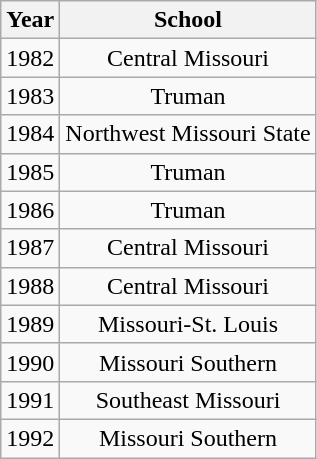<table class="wikitable" style="text-align:center">
<tr>
<th>Year</th>
<th>School</th>
</tr>
<tr>
<td>1982</td>
<td>Central Missouri</td>
</tr>
<tr>
<td>1983</td>
<td>Truman</td>
</tr>
<tr>
<td>1984</td>
<td>Northwest Missouri State</td>
</tr>
<tr>
<td>1985</td>
<td>Truman</td>
</tr>
<tr>
<td>1986</td>
<td>Truman</td>
</tr>
<tr>
<td>1987</td>
<td>Central Missouri</td>
</tr>
<tr>
<td>1988</td>
<td>Central Missouri</td>
</tr>
<tr>
<td>1989</td>
<td>Missouri-St. Louis</td>
</tr>
<tr>
<td>1990</td>
<td>Missouri Southern</td>
</tr>
<tr>
<td>1991</td>
<td>Southeast Missouri</td>
</tr>
<tr>
<td>1992</td>
<td>Missouri Southern</td>
</tr>
</table>
